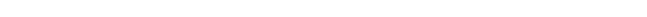<table style="width:66%; text-align:center;">
<tr style="color:white;">
<td style="background:"><strong>58</strong></td>
<td style="background:"><strong>50</strong></td>
</tr>
</table>
